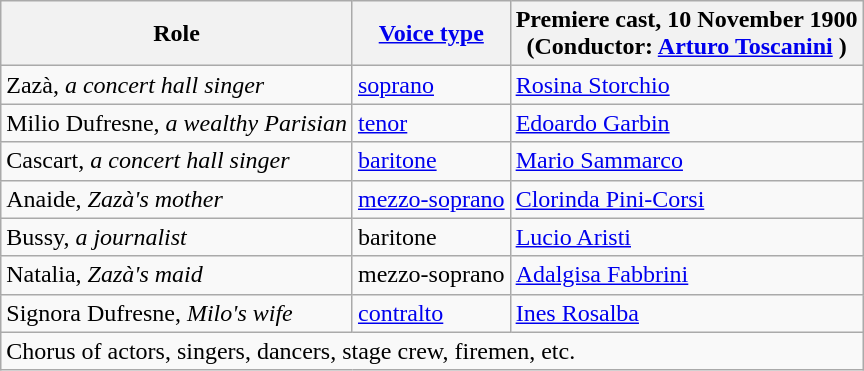<table class="wikitable">
<tr>
<th>Role</th>
<th><a href='#'>Voice type</a></th>
<th>Premiere cast, 10 November 1900<br>(Conductor: <a href='#'>Arturo Toscanini</a> )</th>
</tr>
<tr>
<td>Zazà, <em>a concert hall singer</em></td>
<td><a href='#'>soprano</a></td>
<td><a href='#'>Rosina Storchio</a></td>
</tr>
<tr>
<td>Milio Dufresne, <em>a wealthy Parisian</em></td>
<td><a href='#'>tenor</a></td>
<td><a href='#'>Edoardo Garbin</a></td>
</tr>
<tr>
<td>Cascart, <em>a concert hall singer</em></td>
<td><a href='#'>baritone</a></td>
<td><a href='#'>Mario Sammarco</a></td>
</tr>
<tr>
<td>Anaide, <em>Zazà's mother</em></td>
<td><a href='#'>mezzo-soprano</a></td>
<td><a href='#'>Clorinda Pini-Corsi</a></td>
</tr>
<tr>
<td>Bussy, <em>a journalist</em></td>
<td>baritone</td>
<td><a href='#'>Lucio Aristi</a></td>
</tr>
<tr>
<td>Natalia, <em>Zazà's maid</em></td>
<td>mezzo-soprano</td>
<td><a href='#'>Adalgisa Fabbrini</a></td>
</tr>
<tr>
<td>Signora Dufresne, <em>Milo's wife</em></td>
<td><a href='#'>contralto</a></td>
<td><a href='#'>Ines Rosalba</a></td>
</tr>
<tr>
<td colspan="4">Chorus of actors, singers, dancers, stage crew, firemen, etc.</td>
</tr>
</table>
